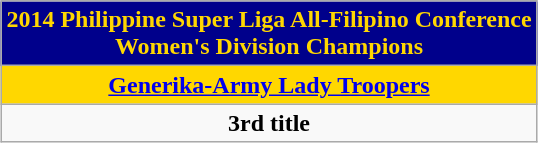<table class=wikitable style="text-align:center; margin:auto;">
<tr>
<th style="background:#00008B; color:#FFD700;">2014 Philippine Super Liga All-Filipino Conference<br>Women's Division Champions</th>
</tr>
<tr>
<td style="background:gold;"><strong><a href='#'>Generika-Army Lady Troopers</a></strong></td>
</tr>
<tr>
<td><strong>3rd title</strong></td>
</tr>
</table>
